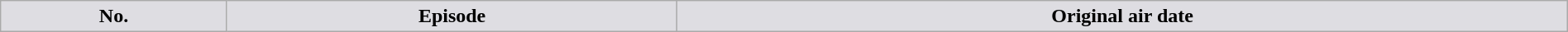<table class="wikitable plainrowheaders" style="width:100%">
<tr>
<th style="background:#dedde2;">No.</th>
<th style="background:#dedde2;">Episode</th>
<th style="background:#dedde2;">Original air date<br>

</th>
</tr>
</table>
